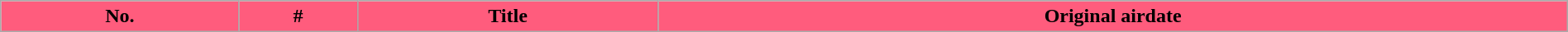<table class="wikitable plainrowheaders" width="100%" style="background:#FFFFFF;">
<tr>
<th style="background:#FF5C7D;">No.</th>
<th style="background:#FF5C7D;">#</th>
<th style="background:#FF5C7D;">Title</th>
<th style="background:#FF5C7D;">Original airdate<br>





</th>
</tr>
</table>
